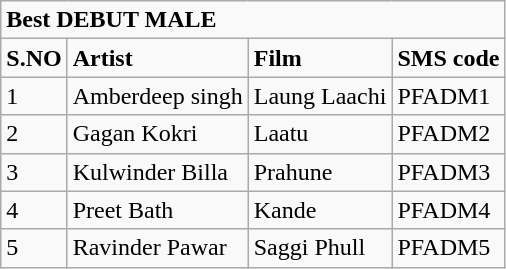<table class="wikitable">
<tr>
<td colspan="4"><strong>Best DEBUT MALE</strong></td>
</tr>
<tr>
<td><strong>S.NO</strong></td>
<td><strong>Artist</strong></td>
<td><strong>Film</strong></td>
<td><strong>SMS code</strong></td>
</tr>
<tr>
<td>1</td>
<td>Amberdeep singh</td>
<td>Laung Laachi</td>
<td>PFADM1</td>
</tr>
<tr>
<td>2</td>
<td>Gagan Kokri</td>
<td>Laatu</td>
<td>PFADM2</td>
</tr>
<tr>
<td>3</td>
<td>Kulwinder Billa</td>
<td>Prahune</td>
<td>PFADM3</td>
</tr>
<tr>
<td>4</td>
<td>Preet Bath</td>
<td>Kande</td>
<td>PFADM4</td>
</tr>
<tr>
<td>5</td>
<td>Ravinder Pawar</td>
<td>Saggi Phull</td>
<td>PFADM5</td>
</tr>
</table>
